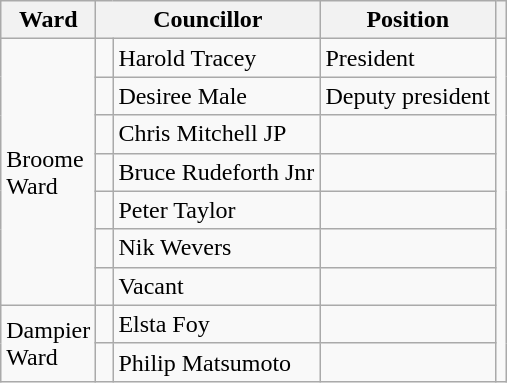<table class="wikitable">
<tr>
<th>Ward</th>
<th colspan="2">Councillor</th>
<th>Position</th>
<th></th>
</tr>
<tr>
<td rowspan="7">Broome<br>Ward</td>
<td> </td>
<td>Harold Tracey</td>
<td>President</td>
<td rowspan="9"></td>
</tr>
<tr>
<td> </td>
<td>Desiree Male</td>
<td>Deputy president</td>
</tr>
<tr>
<td> </td>
<td>Chris Mitchell JP</td>
<td></td>
</tr>
<tr>
<td> </td>
<td>Bruce Rudeforth Jnr</td>
<td></td>
</tr>
<tr>
<td> </td>
<td>Peter Taylor</td>
<td></td>
</tr>
<tr>
<td> </td>
<td>Nik Wevers</td>
<td></td>
</tr>
<tr>
<td> </td>
<td>Vacant</td>
<td></td>
</tr>
<tr>
<td rowspan="2">Dampier<br>Ward</td>
<td> </td>
<td>Elsta Foy</td>
<td></td>
</tr>
<tr>
<td> </td>
<td>Philip Matsumoto</td>
<td></td>
</tr>
</table>
